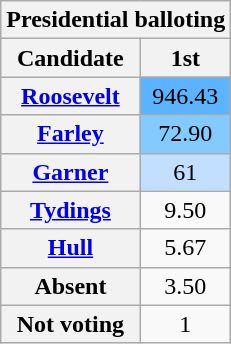<table class="wikitable sortable" style="text-align:center">
<tr>
<th colspan="2"><strong>Presidential balloting</strong></th>
</tr>
<tr>
<th>Candidate</th>
<th>1st</th>
</tr>
<tr>
<th><a href='#'>Roosevelt</a></th>
<td style="background:#5cb3ff">946.43</td>
</tr>
<tr>
<th><a href='#'>Farley</a></th>
<td style="background:#82caff">72.90</td>
</tr>
<tr>
<th><a href='#'>Garner</a></th>
<td style="background:#c2dfff">61</td>
</tr>
<tr>
<th><a href='#'>Tydings</a></th>
<td>9.50</td>
</tr>
<tr>
<th><a href='#'>Hull</a></th>
<td>5.67</td>
</tr>
<tr>
<th>Absent</th>
<td>3.50</td>
</tr>
<tr>
<th>Not voting</th>
<td>1</td>
</tr>
</table>
